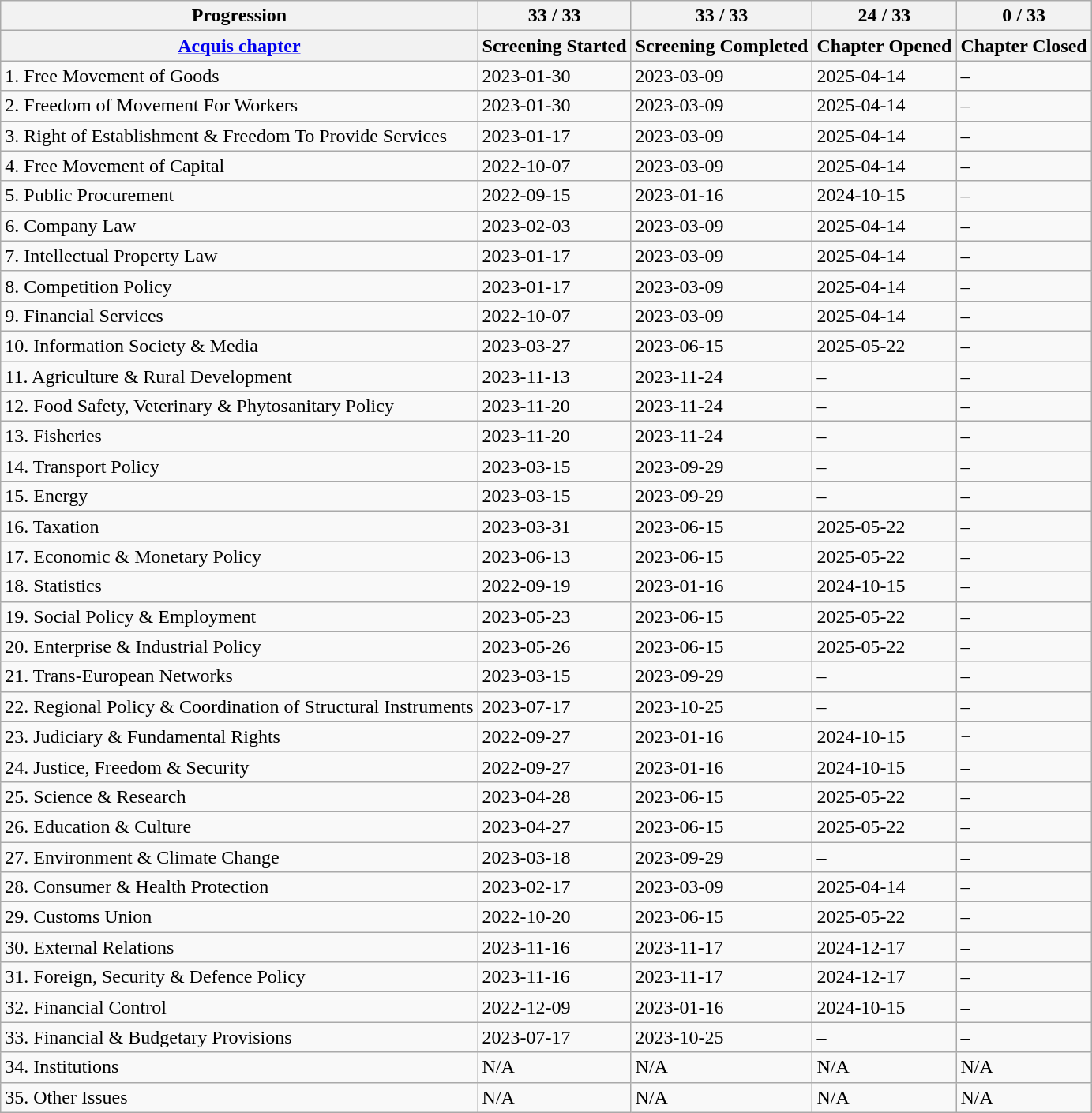<table class="wikitable mw-collapsible mw-collapsed">
<tr>
<th>Progression</th>
<th>33 / 33</th>
<th>33 / 33</th>
<th>24 / 33</th>
<th>0 / 33</th>
</tr>
<tr>
<th><a href='#'>Acquis chapter</a></th>
<th>Screening Started</th>
<th>Screening Completed</th>
<th>Chapter Opened</th>
<th>Chapter Closed</th>
</tr>
<tr>
<td>1. Free Movement of Goods</td>
<td>2023-01-30</td>
<td>2023-03-09</td>
<td>2025-04-14</td>
<td>–</td>
</tr>
<tr>
<td>2. Freedom of Movement For Workers</td>
<td>2023-01-30</td>
<td>2023-03-09</td>
<td>2025-04-14</td>
<td>–</td>
</tr>
<tr>
<td>3. Right of Establishment & Freedom To Provide Services</td>
<td>2023-01-17</td>
<td>2023-03-09</td>
<td>2025-04-14</td>
<td>–</td>
</tr>
<tr>
<td>4. Free Movement of Capital</td>
<td>2022-10-07</td>
<td>2023-03-09</td>
<td>2025-04-14</td>
<td>–</td>
</tr>
<tr>
<td>5. Public Procurement</td>
<td>2022-09-15</td>
<td>2023-01-16</td>
<td>2024-10-15</td>
<td>–</td>
</tr>
<tr>
<td>6. Company Law</td>
<td>2023-02-03</td>
<td>2023-03-09</td>
<td>2025-04-14</td>
<td>–</td>
</tr>
<tr>
<td>7. Intellectual Property Law</td>
<td>2023-01-17</td>
<td>2023-03-09</td>
<td>2025-04-14</td>
<td>–</td>
</tr>
<tr>
<td>8. Competition Policy</td>
<td>2023-01-17</td>
<td>2023-03-09</td>
<td>2025-04-14</td>
<td>–</td>
</tr>
<tr>
<td>9. Financial Services</td>
<td>2022-10-07</td>
<td>2023-03-09</td>
<td>2025-04-14</td>
<td>–</td>
</tr>
<tr>
<td>10. Information Society & Media</td>
<td>2023-03-27</td>
<td>2023-06-15</td>
<td>2025-05-22</td>
<td>–</td>
</tr>
<tr>
<td>11. Agriculture & Rural Development</td>
<td>2023-11-13</td>
<td>2023-11-24</td>
<td>–</td>
<td>–</td>
</tr>
<tr>
<td>12. Food Safety, Veterinary & Phytosanitary Policy</td>
<td>2023-11-20</td>
<td>2023-11-24</td>
<td>–</td>
<td>–</td>
</tr>
<tr>
<td>13. Fisheries</td>
<td>2023-11-20</td>
<td>2023-11-24</td>
<td>–</td>
<td>–</td>
</tr>
<tr>
<td>14. Transport Policy</td>
<td>2023-03-15</td>
<td>2023-09-29</td>
<td>–</td>
<td>–</td>
</tr>
<tr>
<td>15. Energy</td>
<td>2023-03-15</td>
<td>2023-09-29</td>
<td>–</td>
<td>–</td>
</tr>
<tr>
<td>16. Taxation</td>
<td>2023-03-31</td>
<td>2023-06-15</td>
<td>2025-05-22</td>
<td>–</td>
</tr>
<tr>
<td>17. Economic & Monetary Policy</td>
<td>2023-06-13</td>
<td>2023-06-15</td>
<td>2025-05-22</td>
<td>–</td>
</tr>
<tr>
<td>18. Statistics</td>
<td>2022-09-19</td>
<td>2023-01-16</td>
<td>2024-10-15</td>
<td>–</td>
</tr>
<tr>
<td>19. Social Policy & Employment</td>
<td>2023-05-23</td>
<td>2023-06-15</td>
<td>2025-05-22</td>
<td>–</td>
</tr>
<tr>
<td>20. Enterprise & Industrial Policy</td>
<td>2023-05-26</td>
<td>2023-06-15</td>
<td>2025-05-22</td>
<td>–</td>
</tr>
<tr>
<td>21. Trans-European Networks</td>
<td>2023-03-15</td>
<td>2023-09-29</td>
<td>–</td>
<td>–</td>
</tr>
<tr>
<td>22. Regional Policy & Coordination of Structural Instruments</td>
<td>2023-07-17</td>
<td>2023-10-25</td>
<td>–</td>
<td>–</td>
</tr>
<tr>
<td>23. Judiciary & Fundamental Rights</td>
<td>2022-09-27</td>
<td>2023-01-16</td>
<td>2024-10-15</td>
<td>−</td>
</tr>
<tr>
<td>24. Justice, Freedom & Security</td>
<td>2022-09-27</td>
<td>2023-01-16</td>
<td>2024-10-15</td>
<td>–</td>
</tr>
<tr>
<td>25. Science & Research</td>
<td>2023-04-28</td>
<td>2023-06-15</td>
<td>2025-05-22</td>
<td>–</td>
</tr>
<tr>
<td>26. Education & Culture</td>
<td>2023-04-27</td>
<td>2023-06-15</td>
<td>2025-05-22</td>
<td>–</td>
</tr>
<tr>
<td>27. Environment & Climate Change</td>
<td>2023-03-18</td>
<td>2023-09-29</td>
<td>–</td>
<td>–</td>
</tr>
<tr>
<td>28. Consumer & Health Protection</td>
<td>2023-02-17</td>
<td>2023-03-09</td>
<td>2025-04-14</td>
<td>–</td>
</tr>
<tr>
<td>29. Customs Union</td>
<td>2022-10-20</td>
<td>2023-06-15</td>
<td>2025-05-22</td>
<td>–</td>
</tr>
<tr>
<td>30. External Relations</td>
<td>2023-11-16</td>
<td>2023-11-17</td>
<td>2024-12-17</td>
<td>–</td>
</tr>
<tr>
<td>31. Foreign, Security & Defence Policy</td>
<td>2023-11-16</td>
<td>2023-11-17</td>
<td>2024-12-17</td>
<td>–</td>
</tr>
<tr>
<td>32. Financial Control</td>
<td>2022-12-09</td>
<td>2023-01-16</td>
<td>2024-10-15</td>
<td>–</td>
</tr>
<tr>
<td>33. Financial & Budgetary Provisions</td>
<td>2023-07-17</td>
<td>2023-10-25</td>
<td>–</td>
<td>–</td>
</tr>
<tr>
<td>34. Institutions</td>
<td>N/A</td>
<td>N/A</td>
<td>N/A</td>
<td>N/A</td>
</tr>
<tr>
<td>35. Other Issues</td>
<td>N/A</td>
<td>N/A</td>
<td>N/A</td>
<td>N/A</td>
</tr>
</table>
